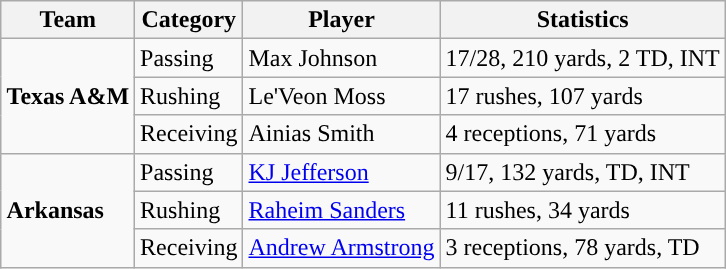<table class="wikitable" style="float: right;">
<tr>
<th>Team</th>
<th>Category</th>
<th>Player</th>
<th>Statistics</th>
</tr>
<tr>
<td rowspan=3><strong>Texas A&M</strong></td>
<td>Passing</td>
<td>Max Johnson</td>
<td>17/28, 210 yards, 2 TD, INT</td>
</tr>
<tr>
<td>Rushing</td>
<td>Le'Veon Moss</td>
<td>17 rushes, 107 yards</td>
</tr>
<tr>
<td>Receiving</td>
<td>Ainias Smith</td>
<td>4 receptions, 71 yards</td>
</tr>
<tr>
<td rowspan=3><strong>Arkansas</strong></td>
<td>Passing</td>
<td><a href='#'>KJ Jefferson</a></td>
<td>9/17, 132 yards, TD, INT</td>
</tr>
<tr>
<td>Rushing</td>
<td><a href='#'>Raheim Sanders</a></td>
<td>11 rushes, 34 yards</td>
</tr>
<tr>
<td>Receiving</td>
<td><a href='#'>Andrew Armstrong</a></td>
<td>3 receptions, 78 yards, TD</td>
</tr>
</table>
